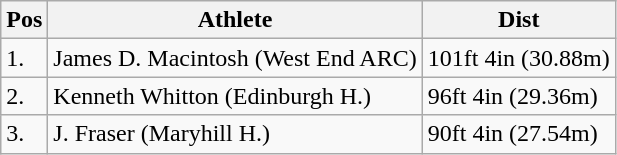<table class="wikitable">
<tr>
<th>Pos</th>
<th>Athlete</th>
<th>Dist</th>
</tr>
<tr>
<td>1.</td>
<td>James D. Macintosh (West End ARC)</td>
<td>101ft 4in (30.88m)</td>
</tr>
<tr>
<td>2.</td>
<td>Kenneth Whitton (Edinburgh H.)</td>
<td>96ft 4in (29.36m)</td>
</tr>
<tr>
<td>3.</td>
<td>J. Fraser (Maryhill H.)</td>
<td>90ft 4in (27.54m)</td>
</tr>
</table>
